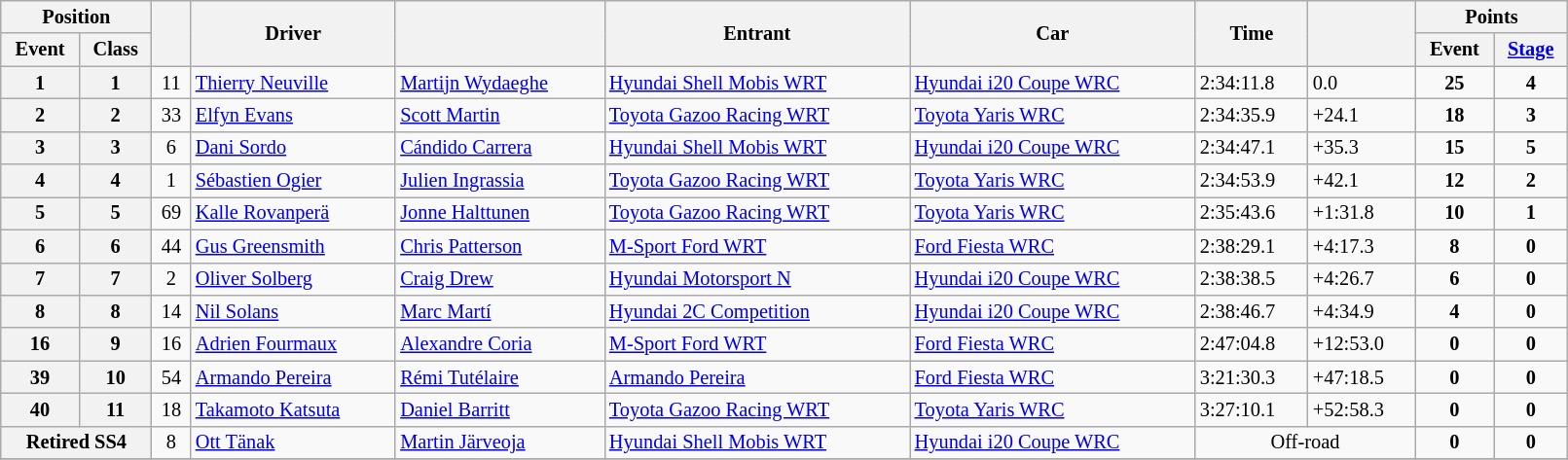<table class="wikitable" width=85% style="font-size: 85%;">
<tr>
<th colspan="2">Position</th>
<th rowspan="2"></th>
<th rowspan="2">Driver</th>
<th rowspan="2"></th>
<th rowspan="2">Entrant</th>
<th rowspan="2">Car</th>
<th rowspan="2">Time</th>
<th rowspan="2"></th>
<th colspan="2">Points</th>
</tr>
<tr>
<th>Event</th>
<th>Class</th>
<th>Event</th>
<th><a href='#'>Stage</a></th>
</tr>
<tr>
<th>1</th>
<th>1</th>
<td align="center">11</td>
<td><a href='#'>Thierry Neuville</a></td>
<td><a href='#'>Martijn Wydaeghe</a></td>
<td><a href='#'>Hyundai Shell Mobis WRT</a></td>
<td><a href='#'>Hyundai i20 Coupe WRC</a></td>
<td>2:34:11.8</td>
<td>0.0</td>
<td align="center"><strong>25</strong></td>
<td align="center"><strong>4</strong></td>
</tr>
<tr>
<th>2</th>
<th>2</th>
<td align="center">33</td>
<td><a href='#'>Elfyn Evans</a></td>
<td><a href='#'>Scott Martin</a></td>
<td><a href='#'>Toyota Gazoo Racing WRT</a></td>
<td><a href='#'>Toyota Yaris WRC</a></td>
<td>2:34:35.9</td>
<td>+24.1</td>
<td align="center"><strong>18</strong></td>
<td align="center"><strong>3</strong></td>
</tr>
<tr>
<th>3</th>
<th>3</th>
<td align="center">6</td>
<td><a href='#'>Dani Sordo</a></td>
<td><a href='#'>Cándido Carrera</a></td>
<td><a href='#'>Hyundai Shell Mobis WRT</a></td>
<td><a href='#'>Hyundai i20 Coupe WRC</a></td>
<td>2:34:47.1</td>
<td>+35.3</td>
<td align="center"><strong>15</strong></td>
<td align="center"><strong>5</strong></td>
</tr>
<tr>
<th>4</th>
<th>4</th>
<td align="center">1</td>
<td><a href='#'>Sébastien Ogier</a></td>
<td><a href='#'>Julien Ingrassia</a></td>
<td><a href='#'>Toyota Gazoo Racing WRT</a></td>
<td><a href='#'>Toyota Yaris WRC</a></td>
<td>2:34:53.9</td>
<td>+42.1</td>
<td align="center"><strong>12</strong></td>
<td align="center"><strong>2</strong></td>
</tr>
<tr>
<th>5</th>
<th>5</th>
<td align="center">69</td>
<td><a href='#'>Kalle Rovanperä</a></td>
<td><a href='#'>Jonne Halttunen</a></td>
<td><a href='#'>Toyota Gazoo Racing WRT</a></td>
<td><a href='#'>Toyota Yaris WRC</a></td>
<td>2:35:43.6</td>
<td>+1:31.8</td>
<td align="center"><strong>10</strong></td>
<td align="center"><strong>1</strong></td>
</tr>
<tr>
<th>6</th>
<th>6</th>
<td align="center">44</td>
<td><a href='#'>Gus Greensmith</a></td>
<td><a href='#'>Chris Patterson</a></td>
<td><a href='#'>M-Sport Ford WRT</a></td>
<td><a href='#'>Ford Fiesta WRC</a></td>
<td>2:38:29.1</td>
<td>+4:17.3</td>
<td align="center"><strong>8</strong></td>
<td align="center"><strong>0</strong></td>
</tr>
<tr>
<th>7</th>
<th>7</th>
<td align="center">2</td>
<td><a href='#'>Oliver Solberg</a></td>
<td><a href='#'>Craig Drew</a></td>
<td><a href='#'>Hyundai Motorsport N</a></td>
<td><a href='#'>Hyundai i20 Coupe WRC</a></td>
<td>2:38:38.5</td>
<td>+4:26.7</td>
<td align="center"><strong>6</strong></td>
<td align="center"><strong>0</strong></td>
</tr>
<tr>
<th>8</th>
<th>8</th>
<td align="center">14</td>
<td><a href='#'>Nil Solans</a></td>
<td><a href='#'>Marc Martí</a></td>
<td><a href='#'>Hyundai 2C Competition</a></td>
<td><a href='#'>Hyundai i20 Coupe WRC</a></td>
<td>2:38:46.7</td>
<td>+4:34.9</td>
<td align="center"><strong>4</strong></td>
<td align="center"><strong>0</strong></td>
</tr>
<tr>
<th>16</th>
<th>9</th>
<td align="center">16</td>
<td><a href='#'>Adrien Fourmaux</a></td>
<td><a href='#'>Alexandre Coria</a></td>
<td><a href='#'>M-Sport Ford WRT</a></td>
<td><a href='#'>Ford Fiesta WRC</a></td>
<td>2:47:04.8</td>
<td>+12:53.0</td>
<td align="center"><strong>0</strong></td>
<td align="center"><strong>0</strong></td>
</tr>
<tr>
<th>39</th>
<th>10</th>
<td align="center">54</td>
<td><a href='#'>Armando Pereira</a></td>
<td><a href='#'>Rémi Tutélaire</a></td>
<td><a href='#'>Armando Pereira</a></td>
<td><a href='#'>Ford Fiesta WRC</a></td>
<td>3:21:30.3</td>
<td>+47:18.5</td>
<td align="center"><strong>0</strong></td>
<td align="center"><strong>0</strong></td>
</tr>
<tr>
<th>40</th>
<th>11</th>
<td align="center">18</td>
<td><a href='#'>Takamoto Katsuta</a></td>
<td><a href='#'>Daniel Barritt</a></td>
<td><a href='#'>Toyota Gazoo Racing WRT</a></td>
<td><a href='#'>Toyota Yaris WRC</a></td>
<td>3:27:10.1</td>
<td>+52:58.3</td>
<td align="center"><strong>0</strong></td>
<td align="center"><strong>0</strong></td>
</tr>
<tr>
<th colspan="2">Retired SS4</th>
<td align="center">8</td>
<td><a href='#'>Ott Tänak</a></td>
<td><a href='#'>Martin Järveoja</a></td>
<td><a href='#'>Hyundai Shell Mobis WRT</a></td>
<td><a href='#'>Hyundai i20 Coupe WRC</a></td>
<td colspan="2" align="center">Off-road</td>
<td align="center"><strong>0</strong></td>
<td align="center"><strong>0</strong></td>
</tr>
<tr>
</tr>
</table>
